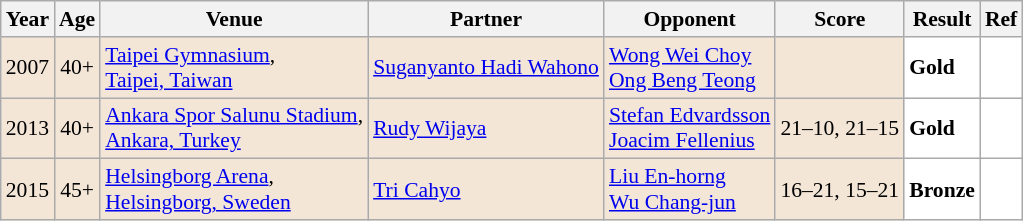<table class="sortable wikitable" style="font-size: 90%;">
<tr>
<th>Year</th>
<th>Age</th>
<th>Venue</th>
<th>Partner</th>
<th>Opponent</th>
<th>Score</th>
<th>Result</th>
<th>Ref</th>
</tr>
<tr style="background:#F3E6D7">
<td align="center">2007</td>
<td align="center">40+</td>
<td align="left"><a href='#'>Taipei Gymnasium</a>,<br><a href='#'>Taipei, Taiwan</a></td>
<td align="left"> <a href='#'>Suganyanto Hadi Wahono</a></td>
<td align="left"> <a href='#'>Wong Wei Choy</a> <br>  <a href='#'>Ong Beng Teong</a></td>
<td align="left"></td>
<td style="text-align:left; background:white"> <strong>Gold</strong></td>
<td style="text-align:center; background:white"></td>
</tr>
<tr style="background:#F3E6D7">
<td align="center">2013</td>
<td align="center">40+</td>
<td align="left"><a href='#'>Ankara Spor Salunu Stadium</a>,<br><a href='#'>Ankara, Turkey</a></td>
<td align="left"> <a href='#'>Rudy Wijaya</a></td>
<td align="left"> <a href='#'>Stefan Edvardsson</a> <br>  <a href='#'>Joacim Fellenius</a></td>
<td align="left">21–10, 21–15</td>
<td style="text-align:left; background:white"> <strong>Gold</strong></td>
<td style="text-align:center; background:white"></td>
</tr>
<tr style="background:#F3E6D7">
<td align="center">2015</td>
<td align="center">45+</td>
<td align="left"><a href='#'>Helsingborg Arena</a>,<br><a href='#'>Helsingborg, Sweden</a></td>
<td align="left"> <a href='#'>Tri Cahyo</a></td>
<td align="left"> <a href='#'>Liu En-horng</a> <br>  <a href='#'>Wu Chang-jun</a></td>
<td align="left">16–21, 15–21</td>
<td style="text-align:left; background:white"> <strong>Bronze</strong></td>
<td style="text-align:center; background:white"></td>
</tr>
</table>
